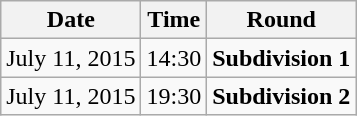<table class="wikitable">
<tr>
<th>Date</th>
<th>Time</th>
<th>Round</th>
</tr>
<tr>
<td>July 11, 2015</td>
<td>14:30</td>
<td><strong>Subdivision 1</strong></td>
</tr>
<tr>
<td>July 11, 2015</td>
<td>19:30</td>
<td><strong>Subdivision 2</strong></td>
</tr>
</table>
